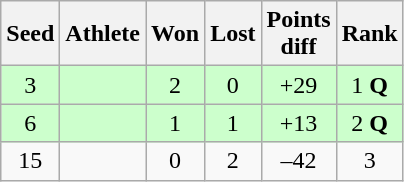<table class="wikitable">
<tr>
<th>Seed</th>
<th>Athlete</th>
<th>Won</th>
<th>Lost</th>
<th>Points<br>diff</th>
<th>Rank</th>
</tr>
<tr bgcolor="#ccffcc">
<td align="center">3</td>
<td><strong></strong></td>
<td align="center">2</td>
<td align="center">0</td>
<td align="center">+29</td>
<td align="center">1 <strong>Q</strong></td>
</tr>
<tr bgcolor="#ccffcc">
<td align="center">6</td>
<td><strong></strong></td>
<td align="center">1</td>
<td align="center">1</td>
<td align="center">+13</td>
<td align="center">2 <strong>Q</strong></td>
</tr>
<tr>
<td align="center">15</td>
<td></td>
<td align="center">0</td>
<td align="center">2</td>
<td align="center">–42</td>
<td align="center">3 <strong></strong></td>
</tr>
</table>
